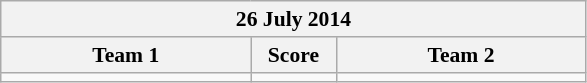<table class="wikitable" style="text-align: center; font-size:90% ">
<tr>
<th colspan=3>26 July 2014</th>
</tr>
<tr>
<th align="right" width="160">Team 1</th>
<th width="50">Score</th>
<th align="left" width="160">Team 2</th>
</tr>
<tr>
<td align=right></td>
<td align=center></td>
<td align=left><strong></strong></td>
</tr>
</table>
